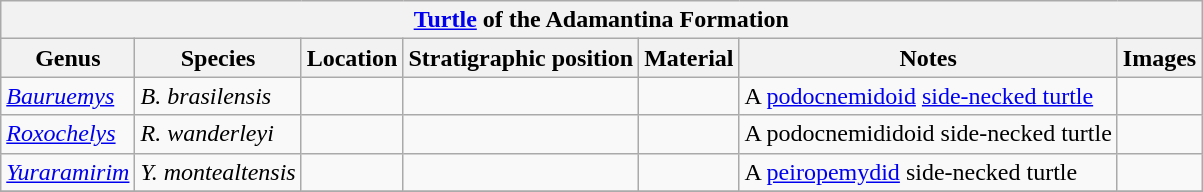<table class="wikitable" align="center">
<tr>
<th colspan="7" align="center"><strong><a href='#'>Turtle</a> of the Adamantina Formation</strong></th>
</tr>
<tr>
<th>Genus</th>
<th>Species</th>
<th>Location</th>
<th><strong>Stratigraphic position</strong></th>
<th><strong>Material</strong></th>
<th>Notes</th>
<th>Images</th>
</tr>
<tr>
<td><em><a href='#'>Bauruemys</a></em></td>
<td><em>B. brasilensis</em></td>
<td></td>
<td></td>
<td></td>
<td>A <a href='#'>podocnemidoid</a> <a href='#'>side-necked turtle</a></td>
<td></td>
</tr>
<tr>
<td><em><a href='#'>Roxochelys</a></em></td>
<td><em>R. wanderleyi</em></td>
<td></td>
<td></td>
<td></td>
<td>A podocnemididoid side-necked turtle</td>
<td></td>
</tr>
<tr>
<td><em><a href='#'>Yuraramirim</a></em></td>
<td><em>Y. montealtensis</em></td>
<td></td>
<td></td>
<td></td>
<td>A <a href='#'>peiropemydid</a> side-necked turtle</td>
<td></td>
</tr>
<tr>
</tr>
</table>
